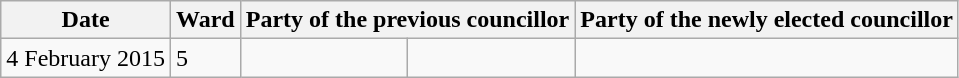<table class="wikitable">
<tr>
<th>Date</th>
<th>Ward</th>
<th colspan=2>Party of the previous councillor</th>
<th colspan=2>Party of the newly elected councillor</th>
</tr>
<tr>
<td>4 February 2015</td>
<td>5</td>
<td></td>
<td></td>
</tr>
</table>
